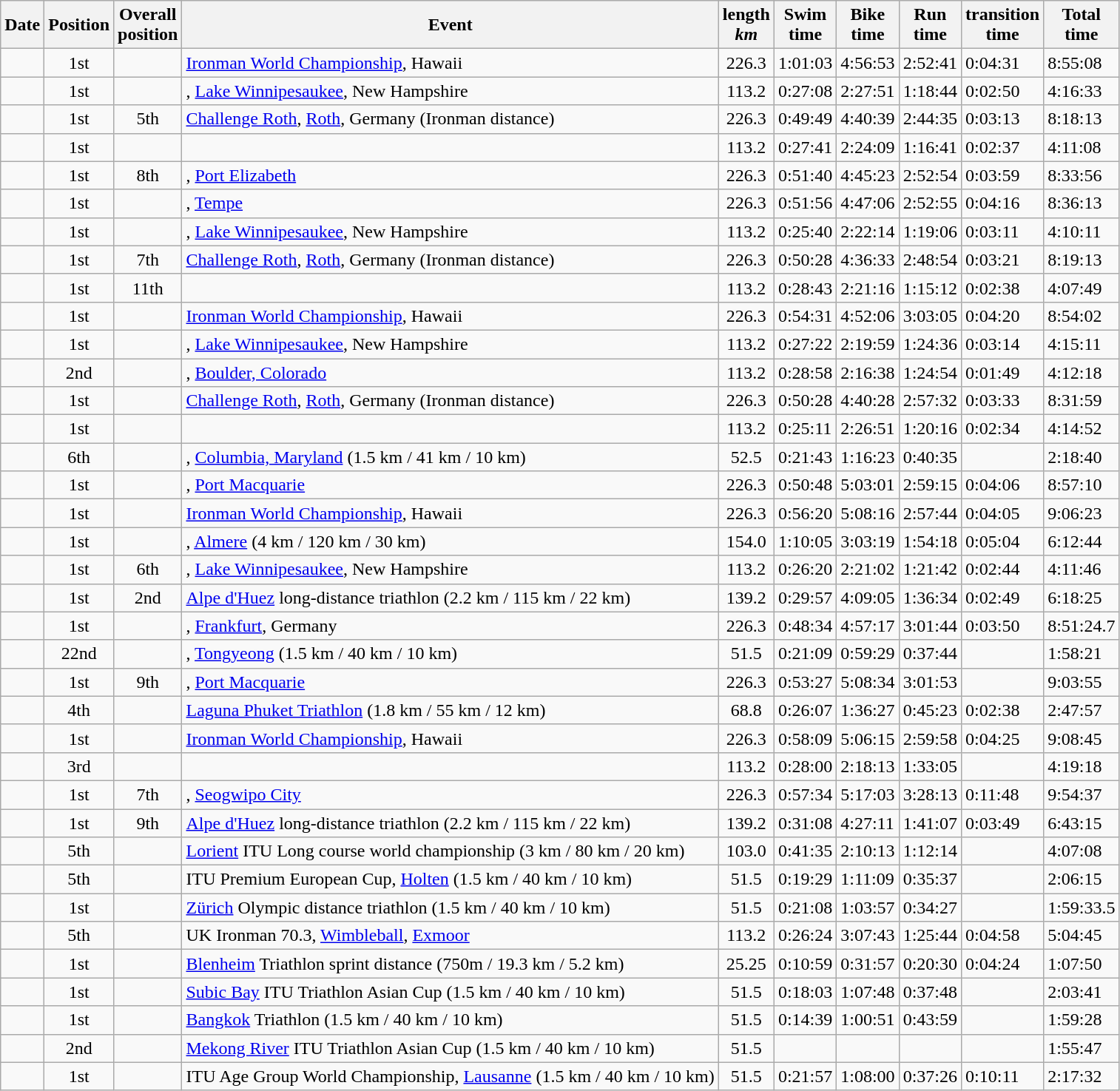<table class="wikitable sortable">
<tr>
<th>Date</th>
<th>Position</th>
<th>Overall<br>position</th>
<th>Event</th>
<th>length<br><em>km</em></th>
<th>Swim<br>time</th>
<th>Bike<br>time</th>
<th>Run<br>time</th>
<th>transition<br>time</th>
<th>Total<br>time</th>
</tr>
<tr>
<td align = "right"></td>
<td align = "center">1st</td>
<td align = "center"></td>
<td><a href='#'>Ironman World Championship</a>, Hawaii</td>
<td align = "center">226.3</td>
<td>1:01:03</td>
<td>4:56:53</td>
<td>2:52:41</td>
<td>0:04:31</td>
<td>8:55:08</td>
</tr>
<tr>
<td align = "right"></td>
<td align = "center">1st</td>
<td align = "center"></td>
<td>, <a href='#'>Lake Winnipesaukee</a>, New Hampshire</td>
<td align = "center">113.2</td>
<td>0:27:08</td>
<td>2:27:51</td>
<td>1:18:44</td>
<td>0:02:50</td>
<td>4:16:33</td>
</tr>
<tr>
<td align = "right"></td>
<td align = "center">1st</td>
<td align = "center">5th</td>
<td><a href='#'>Challenge Roth</a>, <a href='#'>Roth</a>, Germany (Ironman distance)</td>
<td align = "center">226.3</td>
<td>0:49:49</td>
<td>4:40:39</td>
<td>2:44:35</td>
<td>0:03:13</td>
<td>8:18:13</td>
</tr>
<tr>
<td align = "right"></td>
<td align = "center">1st</td>
<td align = "center"></td>
<td> </td>
<td align = "center">113.2</td>
<td>0:27:41</td>
<td>2:24:09</td>
<td>1:16:41</td>
<td>0:02:37</td>
<td>4:11:08</td>
</tr>
<tr>
<td align = "right"></td>
<td align = "center">1st</td>
<td align = "center">8th</td>
<td>, <a href='#'>Port Elizabeth</a></td>
<td align = "center">226.3</td>
<td>0:51:40</td>
<td>4:45:23</td>
<td>2:52:54</td>
<td>0:03:59</td>
<td>8:33:56</td>
</tr>
<tr>
<td align = "right"></td>
<td align = "center">1st</td>
<td align = "center"></td>
<td> , <a href='#'>Tempe</a></td>
<td align = "center">226.3</td>
<td>0:51:56</td>
<td>4:47:06</td>
<td>2:52:55</td>
<td>0:04:16</td>
<td>8:36:13</td>
</tr>
<tr>
<td align = "right"></td>
<td align = "center">1st</td>
<td align = "center"></td>
<td>, <a href='#'>Lake Winnipesaukee</a>, New Hampshire</td>
<td align = "center">113.2</td>
<td>0:25:40</td>
<td>2:22:14</td>
<td>1:19:06</td>
<td>0:03:11</td>
<td>4:10:11</td>
</tr>
<tr>
<td align = "right"></td>
<td align = "center">1st</td>
<td align = "center">7th</td>
<td><a href='#'>Challenge Roth</a>, <a href='#'>Roth</a>, Germany (Ironman distance)</td>
<td align = "center">226.3</td>
<td>0:50:28</td>
<td>4:36:33</td>
<td>2:48:54</td>
<td>0:03:21</td>
<td>8:19:13</td>
</tr>
<tr>
<td align = "right"></td>
<td align = "center">1st</td>
<td align = "center">11th</td>
<td> </td>
<td align = "center">113.2</td>
<td>0:28:43</td>
<td>2:21:16</td>
<td>1:15:12</td>
<td>0:02:38</td>
<td>4:07:49</td>
</tr>
<tr>
<td align = "right"></td>
<td align = "center">1st</td>
<td align = "center"></td>
<td><a href='#'>Ironman World Championship</a>, Hawaii</td>
<td align = "center">226.3</td>
<td>0:54:31</td>
<td>4:52:06</td>
<td>3:03:05</td>
<td>0:04:20</td>
<td>8:54:02</td>
</tr>
<tr>
<td align = "right"></td>
<td align = "center">1st</td>
<td align = "center"></td>
<td>, <a href='#'>Lake Winnipesaukee</a>, New Hampshire</td>
<td align = "center">113.2</td>
<td>0:27:22</td>
<td>2:19:59</td>
<td>1:24:36</td>
<td>0:03:14</td>
<td>4:15:11</td>
</tr>
<tr>
<td align = "right"></td>
<td align = "center">2nd</td>
<td align = "center"></td>
<td>, <a href='#'>Boulder, Colorado</a></td>
<td align = "center">113.2</td>
<td>0:28:58</td>
<td>2:16:38</td>
<td>1:24:54</td>
<td>0:01:49</td>
<td>4:12:18</td>
</tr>
<tr>
<td align = "right"></td>
<td align = "center">1st</td>
<td align = "center"></td>
<td><a href='#'>Challenge Roth</a>, <a href='#'>Roth</a>, Germany (Ironman distance)</td>
<td align = "center">226.3</td>
<td>0:50:28</td>
<td>4:40:28</td>
<td>2:57:32</td>
<td>0:03:33</td>
<td>8:31:59</td>
</tr>
<tr>
<td align = "right"></td>
<td align = "center">1st</td>
<td align = "center"></td>
<td> </td>
<td align = "center">113.2</td>
<td>0:25:11</td>
<td>2:26:51</td>
<td>1:20:16</td>
<td>0:02:34</td>
<td>4:14:52</td>
</tr>
<tr>
<td align = "right"></td>
<td align = "center">6th</td>
<td align = "center"></td>
<td>, <a href='#'>Columbia, Maryland</a> (1.5 km / 41 km / 10 km)</td>
<td align = "center">52.5</td>
<td>0:21:43</td>
<td>1:16:23</td>
<td>0:40:35</td>
<td></td>
<td>2:18:40</td>
</tr>
<tr>
<td align = "right"></td>
<td align = "center">1st</td>
<td align = "center"></td>
<td>, <a href='#'>Port Macquarie</a></td>
<td align = "center">226.3</td>
<td>0:50:48</td>
<td>5:03:01</td>
<td>2:59:15</td>
<td>0:04:06</td>
<td>8:57:10</td>
</tr>
<tr>
<td align = "right"></td>
<td align = "center">1st</td>
<td align = "center"></td>
<td><a href='#'>Ironman World Championship</a>, Hawaii</td>
<td align = "center">226.3</td>
<td>0:56:20</td>
<td>5:08:16</td>
<td>2:57:44</td>
<td>0:04:05</td>
<td>9:06:23</td>
</tr>
<tr>
<td align = "right"></td>
<td align = "center">1st</td>
<td align = "center"></td>
<td>, <a href='#'>Almere</a> (4 km / 120 km / 30 km)</td>
<td align = "center">154.0</td>
<td>1:10:05</td>
<td>3:03:19</td>
<td>1:54:18</td>
<td>0:05:04</td>
<td>6:12:44</td>
</tr>
<tr>
<td align = "right"></td>
<td align = "center">1st</td>
<td align = "center">6th</td>
<td>, <a href='#'>Lake Winnipesaukee</a>, New Hampshire</td>
<td align = "center">113.2</td>
<td>0:26:20</td>
<td>2:21:02</td>
<td>1:21:42</td>
<td>0:02:44</td>
<td>4:11:46</td>
</tr>
<tr>
<td align = "right"></td>
<td align = "center">1st</td>
<td align = "center">2nd</td>
<td><a href='#'>Alpe d'Huez</a> long-distance triathlon (2.2 km / 115 km / 22 km)</td>
<td align = "center">139.2</td>
<td>0:29:57</td>
<td>4:09:05</td>
<td>1:36:34</td>
<td>0:02:49</td>
<td>6:18:25</td>
</tr>
<tr>
<td align = "right"></td>
<td align = "center">1st</td>
<td align = "center"></td>
<td>, <a href='#'>Frankfurt</a>, Germany</td>
<td align = "center">226.3</td>
<td>0:48:34</td>
<td>4:57:17</td>
<td>3:01:44</td>
<td>0:03:50</td>
<td>8:51:24.7</td>
</tr>
<tr>
<td align = "right"></td>
<td align = "center">22nd</td>
<td align = "center"></td>
<td>, <a href='#'>Tongyeong</a> (1.5 km / 40 km / 10 km)</td>
<td align = "center">51.5</td>
<td>0:21:09</td>
<td>0:59:29</td>
<td>0:37:44</td>
<td></td>
<td>1:58:21</td>
</tr>
<tr>
<td align = "right"></td>
<td align = "center">1st</td>
<td align = "center">9th</td>
<td>, <a href='#'>Port Macquarie</a></td>
<td align = "center">226.3</td>
<td>0:53:27</td>
<td>5:08:34</td>
<td>3:01:53</td>
<td></td>
<td>9:03:55</td>
</tr>
<tr>
<td align = "right"></td>
<td align = "center">4th</td>
<td align = "center"></td>
<td><a href='#'>Laguna Phuket Triathlon</a> (1.8 km / 55 km / 12 km)</td>
<td align = "center">68.8</td>
<td>0:26:07</td>
<td>1:36:27</td>
<td>0:45:23</td>
<td>0:02:38</td>
<td>2:47:57</td>
</tr>
<tr>
<td align = "right"></td>
<td align = "center">1st</td>
<td align = "center"></td>
<td><a href='#'>Ironman World Championship</a>, Hawaii</td>
<td align = "center">226.3</td>
<td>0:58:09</td>
<td>5:06:15</td>
<td>2:59:58</td>
<td>0:04:25</td>
<td>9:08:45</td>
</tr>
<tr>
<td align = "right"></td>
<td align = "center">3rd</td>
<td align = "center"></td>
<td></td>
<td align = "center">113.2</td>
<td>0:28:00</td>
<td>2:18:13</td>
<td>1:33:05</td>
<td></td>
<td>4:19:18</td>
</tr>
<tr>
<td align = "right"></td>
<td align = "center">1st</td>
<td align = "center">7th</td>
<td>, <a href='#'>Seogwipo City</a></td>
<td align = "center">226.3</td>
<td>0:57:34</td>
<td>5:17:03</td>
<td>3:28:13</td>
<td>0:11:48</td>
<td>9:54:37</td>
</tr>
<tr>
<td align = "right"></td>
<td align = "center">1st</td>
<td align = "center">9th</td>
<td><a href='#'>Alpe d'Huez</a> long-distance triathlon (2.2 km / 115 km / 22 km)</td>
<td align = "center">139.2</td>
<td>0:31:08</td>
<td>4:27:11</td>
<td>1:41:07</td>
<td>0:03:49</td>
<td>6:43:15</td>
</tr>
<tr>
<td align = "right"></td>
<td align = "center">5th</td>
<td align = "center"></td>
<td><a href='#'>Lorient</a> ITU Long course world championship (3 km / 80 km / 20 km)</td>
<td align = "center">103.0</td>
<td>0:41:35</td>
<td>2:10:13</td>
<td>1:12:14</td>
<td></td>
<td>4:07:08</td>
</tr>
<tr>
<td align = "right"></td>
<td align = "center">5th</td>
<td align = "center"></td>
<td>ITU Premium European Cup, <a href='#'>Holten</a> (1.5 km / 40 km / 10 km)</td>
<td align = "center">51.5</td>
<td>0:19:29</td>
<td>1:11:09</td>
<td>0:35:37</td>
<td></td>
<td>2:06:15</td>
</tr>
<tr>
<td align = "right"></td>
<td align = "center">1st</td>
<td align = "center"></td>
<td><a href='#'>Zürich</a> Olympic distance triathlon (1.5 km / 40 km / 10 km)</td>
<td align = "center">51.5</td>
<td>0:21:08</td>
<td>1:03:57</td>
<td>0:34:27</td>
<td></td>
<td>1:59:33.5</td>
</tr>
<tr>
<td align = "right"></td>
<td align = "center">5th</td>
<td align = "center"></td>
<td>UK Ironman 70.3, <a href='#'>Wimbleball</a>, <a href='#'>Exmoor</a></td>
<td align = "center">113.2</td>
<td>0:26:24</td>
<td>3:07:43</td>
<td>1:25:44</td>
<td>0:04:58</td>
<td>5:04:45</td>
</tr>
<tr>
<td align = "right"></td>
<td align = "center">1st</td>
<td align = "center"></td>
<td><a href='#'>Blenheim</a> Triathlon sprint distance (750m / 19.3 km / 5.2 km)</td>
<td align = "center">25.25</td>
<td>0:10:59</td>
<td>0:31:57</td>
<td>0:20:30</td>
<td>0:04:24</td>
<td>1:07:50</td>
</tr>
<tr>
<td align = "right"></td>
<td align = "center">1st</td>
<td align = "center"></td>
<td><a href='#'>Subic Bay</a> ITU Triathlon Asian Cup (1.5 km / 40 km / 10 km)</td>
<td align = "center">51.5</td>
<td>0:18:03</td>
<td>1:07:48</td>
<td>0:37:48</td>
<td></td>
<td>2:03:41</td>
</tr>
<tr>
<td align = "right"></td>
<td align = "center">1st</td>
<td align = "center"></td>
<td><a href='#'>Bangkok</a> Triathlon (1.5 km / 40 km / 10 km)</td>
<td align = "center">51.5</td>
<td>0:14:39</td>
<td>1:00:51</td>
<td>0:43:59</td>
<td></td>
<td>1:59:28</td>
</tr>
<tr>
<td align = "right"></td>
<td align = "center">2nd</td>
<td align = "center"></td>
<td><a href='#'>Mekong River</a> ITU Triathlon Asian Cup (1.5 km / 40 km / 10 km)</td>
<td align = "center">51.5</td>
<td></td>
<td></td>
<td></td>
<td></td>
<td>1:55:47</td>
</tr>
<tr>
<td align = "right"></td>
<td align = "center">1st</td>
<td align = "center"></td>
<td>ITU Age Group World Championship, <a href='#'>Lausanne</a> (1.5 km / 40 km / 10 km)</td>
<td align = "center">51.5</td>
<td>0:21:57</td>
<td>1:08:00</td>
<td>0:37:26</td>
<td>0:10:11</td>
<td>2:17:32</td>
</tr>
</table>
